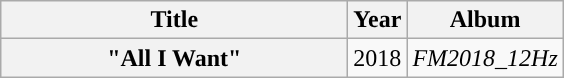<table class="wikitable plainrowheaders" style="text-align:center;">
<tr>
<th style="width:14em;">Title</th>
<th>Year</th>
<th>Album</th>
</tr>
<tr>
<th scope="row">"All I Want" <br></th>
<td>2018</td>
<td><em>FM2018_12Hz</em></td>
</tr>
</table>
